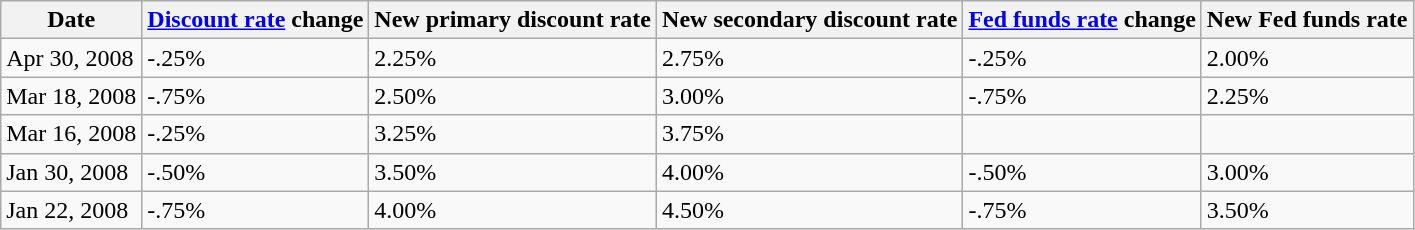<table class="wikitable">
<tr>
<th>Date</th>
<th><a href='#'>Discount rate</a> change</th>
<th>New primary discount rate</th>
<th>New secondary discount rate</th>
<th><a href='#'>Fed funds rate</a> change</th>
<th>New Fed funds rate</th>
</tr>
<tr>
<td>Apr 30, 2008</td>
<td>-.25%</td>
<td>2.25%</td>
<td>2.75%</td>
<td>-.25%</td>
<td>2.00%</td>
</tr>
<tr>
<td>Mar 18, 2008</td>
<td>-.75%</td>
<td>2.50%</td>
<td>3.00%</td>
<td>-.75%</td>
<td>2.25%</td>
</tr>
<tr>
<td>Mar 16, 2008</td>
<td>-.25%</td>
<td>3.25%</td>
<td>3.75%</td>
<td></td>
<td></td>
</tr>
<tr>
<td>Jan 30, 2008</td>
<td>-.50%</td>
<td>3.50%</td>
<td>4.00%</td>
<td>-.50%</td>
<td>3.00%</td>
</tr>
<tr>
<td>Jan 22, 2008</td>
<td>-.75%</td>
<td>4.00%</td>
<td>4.50%</td>
<td>-.75%</td>
<td>3.50%</td>
</tr>
</table>
